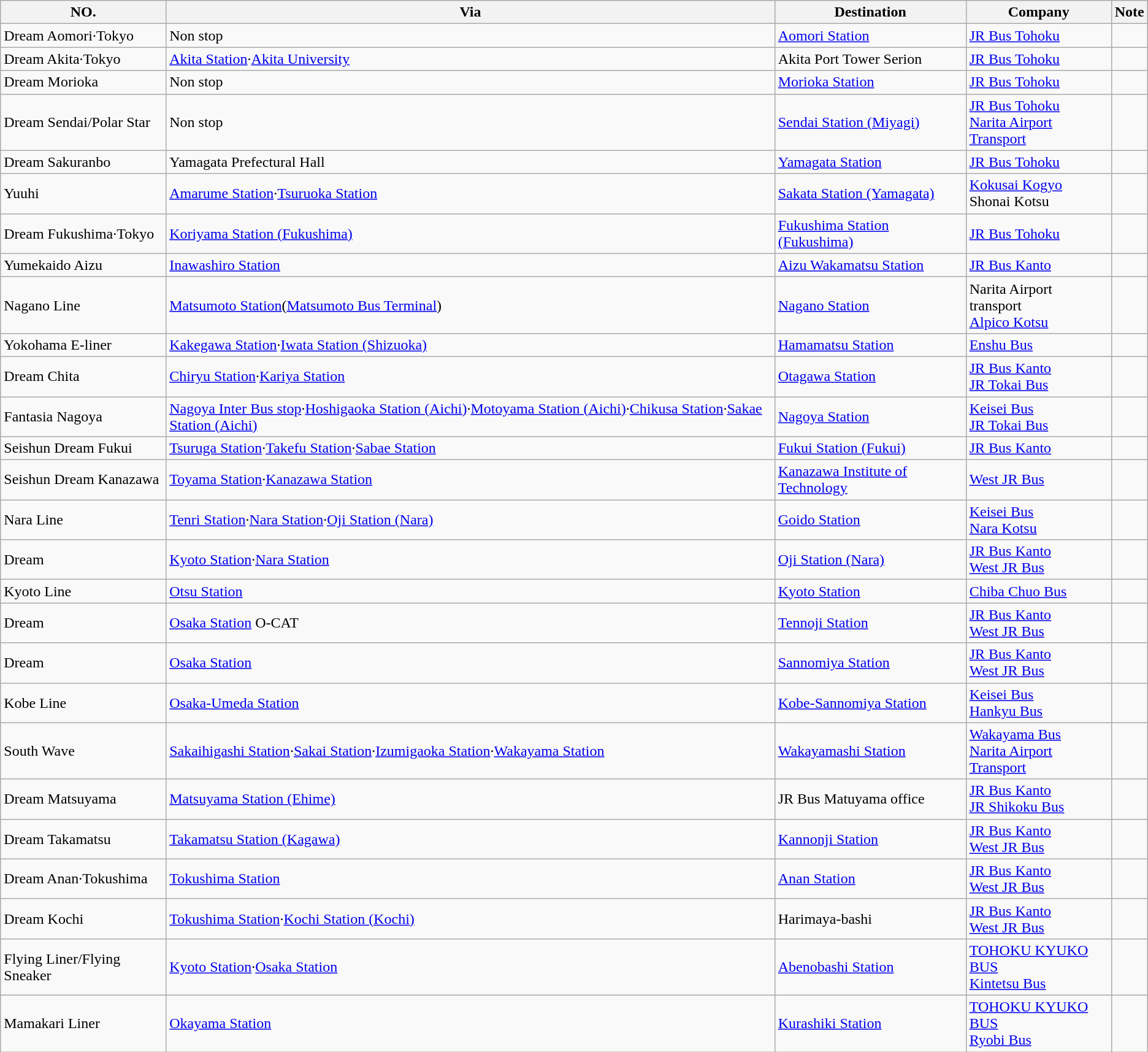<table class="wikitable">
<tr>
<th>NO.</th>
<th>Via</th>
<th>Destination</th>
<th>Company</th>
<th>Note</th>
</tr>
<tr>
<td>Dream Aomori·Tokyo</td>
<td>Non stop</td>
<td><a href='#'>Aomori Station</a></td>
<td><a href='#'>JR Bus Tohoku</a></td>
<td></td>
</tr>
<tr>
<td>Dream Akita·Tokyo</td>
<td><a href='#'>Akita Station</a>·<a href='#'>Akita University</a></td>
<td>Akita Port Tower Serion</td>
<td><a href='#'>JR Bus Tohoku</a></td>
<td></td>
</tr>
<tr>
<td>Dream Morioka</td>
<td>Non stop</td>
<td><a href='#'>Morioka Station</a></td>
<td><a href='#'>JR Bus Tohoku</a></td>
<td></td>
</tr>
<tr>
<td>Dream Sendai/Polar Star</td>
<td>Non stop</td>
<td><a href='#'>Sendai Station (Miyagi)</a></td>
<td><a href='#'>JR Bus Tohoku</a><br><a href='#'>Narita Airport Transport</a></td>
<td></td>
</tr>
<tr>
<td>Dream Sakuranbo</td>
<td>Yamagata Prefectural Hall</td>
<td><a href='#'>Yamagata Station</a></td>
<td><a href='#'>JR Bus Tohoku</a></td>
<td></td>
</tr>
<tr>
<td>Yuuhi</td>
<td><a href='#'>Amarume Station</a>·<a href='#'>Tsuruoka Station</a></td>
<td><a href='#'>Sakata Station (Yamagata)</a></td>
<td><a href='#'>Kokusai Kogyo</a><br>Shonai Kotsu</td>
<td></td>
</tr>
<tr>
<td>Dream Fukushima·Tokyo</td>
<td><a href='#'>Koriyama Station (Fukushima)</a></td>
<td><a href='#'>Fukushima Station (Fukushima)</a></td>
<td><a href='#'>JR Bus Tohoku</a></td>
<td></td>
</tr>
<tr>
<td>Yumekaido Aizu</td>
<td><a href='#'>Inawashiro Station</a></td>
<td><a href='#'>Aizu Wakamatsu Station</a></td>
<td><a href='#'>JR Bus Kanto</a></td>
<td></td>
</tr>
<tr>
<td>Nagano Line</td>
<td><a href='#'>Matsumoto Station</a>(<a href='#'>Matsumoto Bus Terminal</a>)</td>
<td><a href='#'>Nagano Station</a></td>
<td>Narita Airport transport<br><a href='#'>Alpico Kotsu</a></td>
<td></td>
</tr>
<tr>
<td>Yokohama E-liner</td>
<td><a href='#'>Kakegawa Station</a>·<a href='#'>Iwata Station (Shizuoka)</a></td>
<td><a href='#'>Hamamatsu Station</a></td>
<td><a href='#'>Enshu Bus</a></td>
<td></td>
</tr>
<tr>
<td>Dream Chita</td>
<td><a href='#'>Chiryu Station</a>·<a href='#'>Kariya Station</a></td>
<td><a href='#'>Otagawa Station</a></td>
<td><a href='#'>JR Bus Kanto</a><br><a href='#'>JR Tokai Bus</a></td>
<td></td>
</tr>
<tr>
<td>Fantasia Nagoya</td>
<td><a href='#'>Nagoya Inter Bus stop</a>·<a href='#'>Hoshigaoka Station (Aichi)</a>·<a href='#'>Motoyama Station (Aichi)</a>·<a href='#'>Chikusa Station</a>·<a href='#'>Sakae Station (Aichi)</a></td>
<td><a href='#'>Nagoya Station</a></td>
<td><a href='#'>Keisei Bus</a><br><a href='#'>JR Tokai Bus</a></td>
<td></td>
</tr>
<tr>
<td>Seishun Dream Fukui</td>
<td><a href='#'>Tsuruga Station</a>·<a href='#'>Takefu Station</a>·<a href='#'>Sabae Station</a></td>
<td><a href='#'>Fukui Station (Fukui)</a></td>
<td><a href='#'>JR Bus Kanto</a></td>
<td></td>
</tr>
<tr>
<td>Seishun Dream Kanazawa</td>
<td><a href='#'>Toyama Station</a>·<a href='#'>Kanazawa Station</a></td>
<td><a href='#'>Kanazawa Institute of Technology</a></td>
<td><a href='#'>West JR Bus</a></td>
<td></td>
</tr>
<tr>
<td>Nara Line</td>
<td><a href='#'>Tenri Station</a>·<a href='#'>Nara Station</a>·<a href='#'>Oji Station (Nara)</a></td>
<td><a href='#'>Goido Station</a></td>
<td><a href='#'>Keisei Bus</a><br><a href='#'>Nara Kotsu</a></td>
<td></td>
</tr>
<tr>
<td>Dream</td>
<td><a href='#'>Kyoto Station</a>·<a href='#'>Nara Station</a></td>
<td><a href='#'>Oji Station (Nara)</a></td>
<td><a href='#'>JR Bus Kanto</a><br><a href='#'>West JR Bus</a></td>
<td></td>
</tr>
<tr>
<td>Kyoto Line</td>
<td><a href='#'>Otsu Station</a></td>
<td><a href='#'>Kyoto Station</a></td>
<td><a href='#'>Chiba Chuo Bus</a></td>
<td></td>
</tr>
<tr>
<td>Dream</td>
<td><a href='#'>Osaka Station</a> O-CAT</td>
<td><a href='#'>Tennoji Station</a></td>
<td><a href='#'>JR Bus Kanto</a><br><a href='#'>West JR Bus</a></td>
<td></td>
</tr>
<tr>
<td>Dream</td>
<td><a href='#'>Osaka Station</a></td>
<td><a href='#'>Sannomiya Station</a></td>
<td><a href='#'>JR Bus Kanto</a><br><a href='#'>West JR Bus</a></td>
<td></td>
</tr>
<tr>
<td>Kobe Line</td>
<td><a href='#'>Osaka-Umeda Station</a></td>
<td><a href='#'>Kobe-Sannomiya Station</a></td>
<td><a href='#'>Keisei Bus</a><br><a href='#'>Hankyu Bus</a></td>
<td></td>
</tr>
<tr>
<td>South Wave</td>
<td><a href='#'>Sakaihigashi Station</a>·<a href='#'>Sakai Station</a>·<a href='#'>Izumigaoka Station</a>·<a href='#'>Wakayama Station</a></td>
<td><a href='#'>Wakayamashi Station</a></td>
<td><a href='#'>Wakayama Bus</a><br><a href='#'>Narita Airport Transport</a></td>
<td></td>
</tr>
<tr>
<td>Dream Matsuyama</td>
<td><a href='#'>Matsuyama Station (Ehime)</a></td>
<td>JR Bus Matuyama office</td>
<td><a href='#'>JR Bus Kanto</a><br><a href='#'>JR Shikoku Bus</a></td>
<td></td>
</tr>
<tr>
<td>Dream Takamatsu</td>
<td><a href='#'>Takamatsu Station (Kagawa)</a></td>
<td><a href='#'>Kannonji Station</a></td>
<td><a href='#'>JR Bus Kanto</a><br><a href='#'>West JR Bus</a></td>
<td></td>
</tr>
<tr>
<td>Dream Anan·Tokushima</td>
<td><a href='#'>Tokushima Station</a></td>
<td><a href='#'>Anan Station</a></td>
<td><a href='#'>JR Bus Kanto</a><br><a href='#'>West JR Bus</a></td>
<td></td>
</tr>
<tr>
<td>Dream Kochi</td>
<td><a href='#'>Tokushima Station</a>·<a href='#'>Kochi Station (Kochi)</a></td>
<td>Harimaya-bashi</td>
<td><a href='#'>JR Bus Kanto</a><br><a href='#'>West JR Bus</a></td>
<td></td>
</tr>
<tr>
<td>Flying Liner/Flying Sneaker</td>
<td><a href='#'>Kyoto Station</a>·<a href='#'>Osaka Station</a></td>
<td><a href='#'>Abenobashi Station</a></td>
<td><a href='#'>TOHOKU KYUKO BUS</a><br><a href='#'>Kintetsu Bus</a></td>
<td></td>
</tr>
<tr>
<td>Mamakari Liner</td>
<td><a href='#'>Okayama Station</a></td>
<td><a href='#'>Kurashiki Station</a></td>
<td><a href='#'>TOHOKU KYUKO BUS</a><br><a href='#'>Ryobi Bus</a></td>
<td></td>
</tr>
</table>
